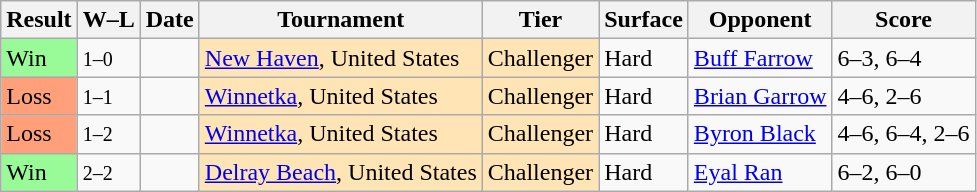<table class="sortable wikitable">
<tr>
<th>Result</th>
<th class="unsortable">W–L</th>
<th>Date</th>
<th>Tournament</th>
<th>Tier</th>
<th>Surface</th>
<th>Opponent</th>
<th class="unsortable">Score</th>
</tr>
<tr>
<td style="background:#98fb98;">Win</td>
<td><small>1–0</small></td>
<td></td>
<td style="background:moccasin;"><a href='#'>New Haven</a>, United States</td>
<td style="background:moccasin;">Challenger</td>
<td>Hard</td>
<td> <a href='#'>Buff Farrow</a></td>
<td>6–3, 6–4</td>
</tr>
<tr>
<td style="background:#ffa07a;">Loss</td>
<td><small>1–1</small></td>
<td></td>
<td style="background:moccasin;"><a href='#'>Winnetka</a>, United States</td>
<td style="background:moccasin;">Challenger</td>
<td>Hard</td>
<td> <a href='#'>Brian Garrow</a></td>
<td>4–6, 2–6</td>
</tr>
<tr>
<td style="background:#ffa07a;">Loss</td>
<td><small>1–2</small></td>
<td></td>
<td style="background:moccasin;"><a href='#'>Winnetka</a>, United States</td>
<td style="background:moccasin;">Challenger</td>
<td>Hard</td>
<td> <a href='#'>Byron Black</a></td>
<td>4–6, 6–4, 2–6</td>
</tr>
<tr>
<td style="background:#98fb98;">Win</td>
<td><small>2–2</small></td>
<td></td>
<td style="background:moccasin;"><a href='#'>Delray Beach</a>, United States</td>
<td style="background:moccasin;">Challenger</td>
<td>Hard</td>
<td> <a href='#'>Eyal Ran</a></td>
<td>6–2, 6–0</td>
</tr>
</table>
